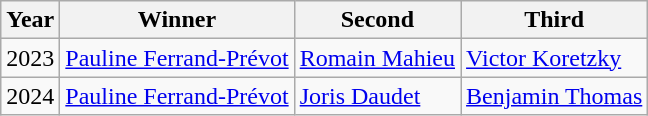<table class="wikitable sortable">
<tr>
<th>Year</th>
<th>Winner</th>
<th>Second</th>
<th>Third</th>
</tr>
<tr>
<td>2023</td>
<td><a href='#'>Pauline Ferrand-Prévot</a></td>
<td><a href='#'>Romain Mahieu</a></td>
<td><a href='#'>Victor Koretzky</a></td>
</tr>
<tr>
<td>2024</td>
<td><a href='#'>Pauline Ferrand-Prévot</a></td>
<td><a href='#'>Joris Daudet</a></td>
<td><a href='#'>Benjamin Thomas</a></td>
</tr>
</table>
